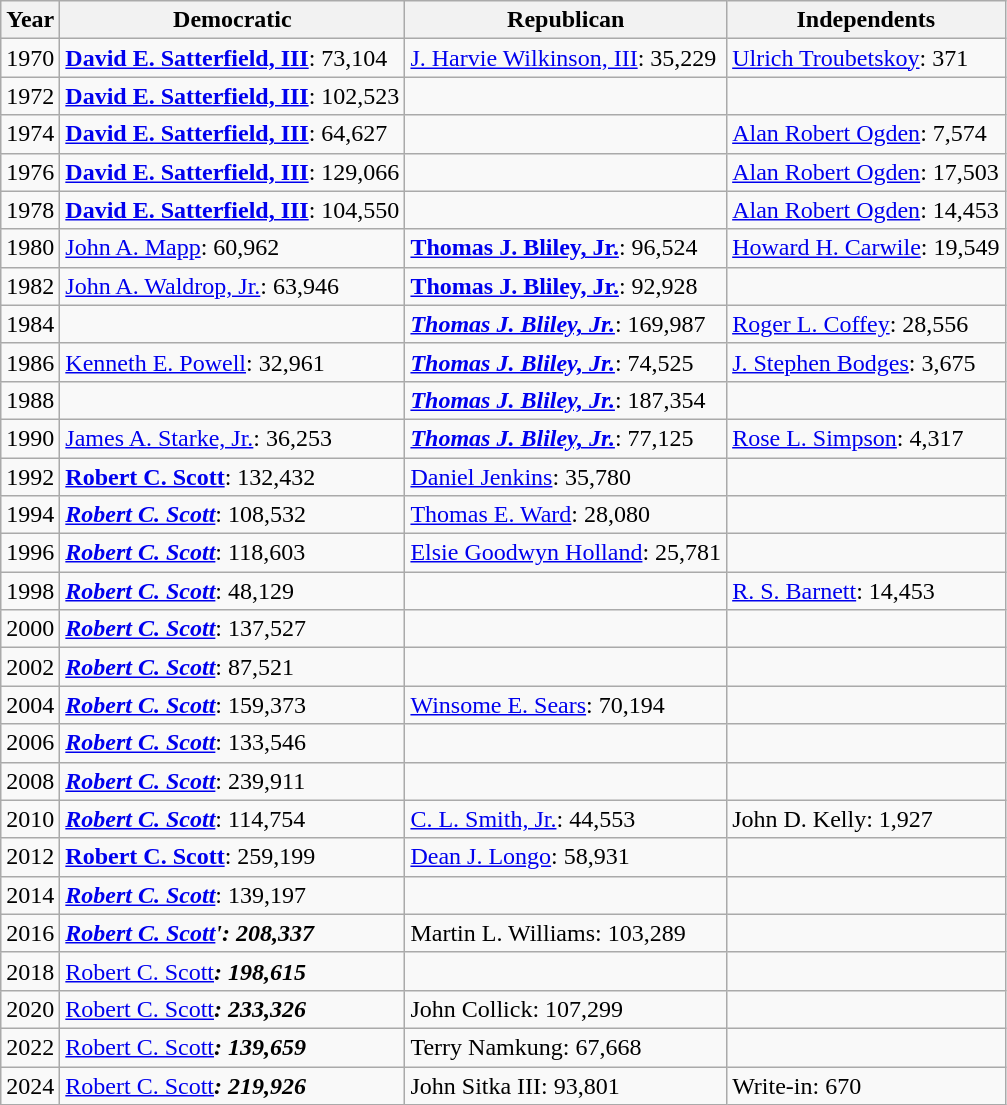<table class=wikitable>
<tr>
<th>Year</th>
<th>Democratic</th>
<th>Republican</th>
<th>Independents</th>
</tr>
<tr>
<td>1970</td>
<td><strong><a href='#'>David E. Satterfield, III</a></strong>: 73,104</td>
<td><a href='#'>J. Harvie Wilkinson, III</a>: 35,229</td>
<td><a href='#'>Ulrich Troubetskoy</a>: 371</td>
</tr>
<tr>
<td>1972</td>
<td><strong><a href='#'>David E. Satterfield, III</a></strong>: 102,523</td>
<td></td>
<td> </td>
</tr>
<tr>
<td>1974</td>
<td><strong><a href='#'>David E. Satterfield, III</a></strong>: 64,627</td>
<td></td>
<td><a href='#'>Alan Robert Ogden</a>: 7,574</td>
</tr>
<tr>
<td>1976</td>
<td><strong><a href='#'>David E. Satterfield, III</a></strong>: 129,066</td>
<td></td>
<td><a href='#'>Alan Robert Ogden</a>: 17,503</td>
</tr>
<tr>
<td>1978</td>
<td><strong><a href='#'>David E. Satterfield, III</a></strong>: 104,550</td>
<td></td>
<td><a href='#'>Alan Robert Ogden</a>: 14,453</td>
</tr>
<tr>
<td>1980</td>
<td><a href='#'>John A. Mapp</a>: 60,962</td>
<td><strong><a href='#'>Thomas J. Bliley, Jr.</a></strong>: 96,524</td>
<td><a href='#'>Howard H. Carwile</a>: 19,549</td>
</tr>
<tr>
<td>1982</td>
<td><a href='#'>John A. Waldrop, Jr.</a>: 63,946</td>
<td><strong><a href='#'>Thomas J. Bliley, Jr.</a></strong>: 92,928</td>
<td> </td>
</tr>
<tr>
<td>1984</td>
<td></td>
<td><strong><em><a href='#'>Thomas J. Bliley, Jr.</a></em></strong>: 169,987</td>
<td><a href='#'>Roger L. Coffey</a>: 28,556</td>
</tr>
<tr>
<td>1986</td>
<td><a href='#'>Kenneth E. Powell</a>: 32,961</td>
<td><strong><em><a href='#'>Thomas J. Bliley, Jr.</a></em></strong>: 74,525</td>
<td><a href='#'>J. Stephen Bodges</a>: 3,675</td>
</tr>
<tr>
<td>1988</td>
<td></td>
<td><strong><em><a href='#'>Thomas J. Bliley, Jr.</a></em></strong>: 187,354</td>
<td></td>
</tr>
<tr>
<td>1990</td>
<td><a href='#'>James A. Starke, Jr.</a>: 36,253</td>
<td><strong><em><a href='#'>Thomas J. Bliley, Jr.</a></em></strong>: 77,125</td>
<td><a href='#'>Rose L. Simpson</a>: 4,317</td>
</tr>
<tr>
<td>1992</td>
<td><strong><a href='#'>Robert C. Scott</a></strong>: 132,432</td>
<td><a href='#'>Daniel Jenkins</a>: 35,780</td>
<td> </td>
</tr>
<tr>
<td>1994</td>
<td><strong><em><a href='#'>Robert C. Scott</a></em></strong>: 108,532</td>
<td><a href='#'>Thomas E. Ward</a>: 28,080</td>
<td> </td>
</tr>
<tr>
<td>1996</td>
<td><strong><em><a href='#'>Robert C. Scott</a></em></strong>: 118,603</td>
<td><a href='#'>Elsie Goodwyn Holland</a>: 25,781</td>
<td> </td>
</tr>
<tr>
<td>1998</td>
<td><strong><em><a href='#'>Robert C. Scott</a></em></strong>: 48,129</td>
<td></td>
<td><a href='#'>R. S. Barnett</a>: 14,453</td>
</tr>
<tr>
<td>2000</td>
<td><strong><em><a href='#'>Robert C. Scott</a></em></strong>: 137,527</td>
<td></td>
<td> </td>
</tr>
<tr>
<td>2002</td>
<td><strong><em><a href='#'>Robert C. Scott</a></em></strong>: 87,521</td>
<td></td>
<td> </td>
</tr>
<tr>
<td>2004</td>
<td><strong><em><a href='#'>Robert C. Scott</a></em></strong>: 159,373</td>
<td><a href='#'>Winsome E. Sears</a>: 70,194</td>
<td> </td>
</tr>
<tr>
<td>2006</td>
<td><strong><em><a href='#'>Robert C. Scott</a></em></strong>: 133,546</td>
<td></td>
<td> </td>
</tr>
<tr>
<td>2008</td>
<td><strong><em><a href='#'>Robert C. Scott</a></em></strong>: 239,911</td>
<td></td>
<td> </td>
</tr>
<tr>
<td>2010</td>
<td><strong><em><a href='#'>Robert C. Scott</a></em></strong>: 114,754</td>
<td><a href='#'>C. L. Smith, Jr.</a>: 44,553</td>
<td>John D. Kelly: 1,927</td>
</tr>
<tr>
<td>2012</td>
<td><strong><a href='#'>Robert C. Scott</a></strong>:  259,199</td>
<td><a href='#'>Dean J. Longo</a>:  58,931</td>
<td> </td>
</tr>
<tr>
<td>2014</td>
<td><strong><em><a href='#'>Robert C. Scott</a></em></strong>:  139,197</td>
<td></td>
<td> </td>
</tr>
<tr>
<td>2016</td>
<td><strong><em><a href='#'>Robert C. Scott</a><strong>':  208,337</td>
<td>Martin L. Williams:  103,289</td>
<td> </td>
</tr>
<tr>
<td>2018</td>
<td></em></strong><a href='#'>Robert C. Scott</a><strong><em>: 198,615</td>
<td></td>
<td> </td>
</tr>
<tr>
<td>2020</td>
<td></em></strong><a href='#'>Robert C. Scott</a><strong><em>: 233,326</td>
<td>John Collick: 107,299</td>
<td> </td>
</tr>
<tr>
<td>2022</td>
<td></em></strong><a href='#'>Robert C. Scott</a><strong><em>: 139,659</td>
<td>Terry Namkung: 67,668</td>
<td> </td>
</tr>
<tr>
<td>2024</td>
<td></em></strong><a href='#'>Robert C. Scott</a><strong><em>: 219,926</td>
<td>John Sitka III: 93,801</td>
<td>Write-in: 670</td>
</tr>
</table>
